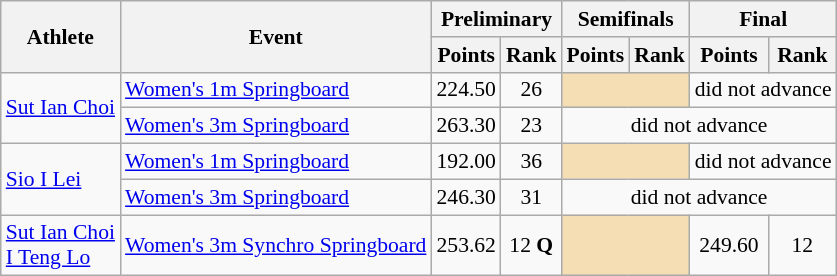<table class=wikitable style="font-size:90%">
<tr>
<th rowspan="2">Athlete</th>
<th rowspan="2">Event</th>
<th colspan="2">Preliminary</th>
<th colspan="2">Semifinals</th>
<th colspan="2">Final</th>
</tr>
<tr>
<th>Points</th>
<th>Rank</th>
<th>Points</th>
<th>Rank</th>
<th>Points</th>
<th>Rank</th>
</tr>
<tr>
<td rowspan="2"><a href='#'>Sut Ian Choi</a></td>
<td><a href='#'>Women's 1m Springboard</a></td>
<td align=center>224.50</td>
<td align=center>26</td>
<td colspan= 2 bgcolor="wheat"></td>
<td align=center colspan=2>did not advance</td>
</tr>
<tr>
<td><a href='#'>Women's 3m Springboard</a></td>
<td align=center>263.30</td>
<td align=center>23</td>
<td align=center colspan=4>did not advance</td>
</tr>
<tr>
<td rowspan="2"><a href='#'>Sio I Lei</a></td>
<td><a href='#'>Women's 1m Springboard</a></td>
<td align=center>192.00</td>
<td align=center>36</td>
<td colspan= 2 bgcolor="wheat"></td>
<td align=center colspan=2>did not advance</td>
</tr>
<tr>
<td><a href='#'>Women's 3m Springboard</a></td>
<td align=center>246.30</td>
<td align=center>31</td>
<td align=center colspan=4>did not advance</td>
</tr>
<tr>
<td rowspan="1"><a href='#'>Sut Ian Choi</a><br><a href='#'>I Teng Lo</a></td>
<td><a href='#'>Women's 3m Synchro Springboard</a></td>
<td align=center>253.62</td>
<td align=center>12 <strong>Q</strong></td>
<td colspan= 2 bgcolor="wheat"></td>
<td align=center>249.60</td>
<td align=center>12</td>
</tr>
</table>
